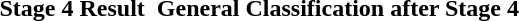<table>
<tr>
<td><strong>Stage 4 Result</strong><br>










</td>
<td></td>
<td><strong>General Classification after Stage 4</strong><br>
</td>
</tr>
</table>
